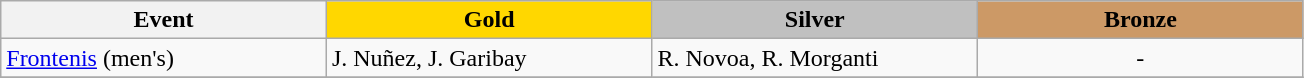<table class="wikitable" style="max-width: 23cm; width: 100%">
<tr>
<th scope="col">Event</th>
<th scope="col" style="background-color:gold; width:25%">Gold</th>
<th scope="col" style="background-color:silver; width:25%; width:25%">Silver</th>
<th scope="col" style="background-color:#cc9966; width:25%">Bronze</th>
</tr>
<tr>
<td><a href='#'>Frontenis</a> (men's)</td>
<td> J. Nuñez, J. Garibay</td>
<td> R. Novoa, R. Morganti</td>
<td align=center>-</td>
</tr>
<tr>
</tr>
</table>
